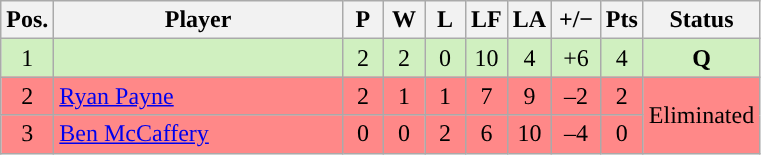<table class="wikitable" style="text-align:center; margin: 1em auto 1em auto, align:left">
<tr>
<th width=20>Pos.</th>
<th width=185>Player</th>
<th width=20>P</th>
<th width=20>W</th>
<th width=20>L</th>
<th width=20>LF</th>
<th width=20>LA</th>
<th width=25>+/−</th>
<th width=20>Pts</th>
<th width=70>Status</th>
</tr>
<tr style="background:#D0F0C0;">
<td>1</td>
<td align=left></td>
<td>2</td>
<td>2</td>
<td>0</td>
<td>10</td>
<td>4</td>
<td>+6</td>
<td>4</td>
<td><strong>Q</strong></td>
</tr>
<tr style="background:#FF8888;">
<td>2</td>
<td align=left> <a href='#'>Ryan Payne</a></td>
<td>2</td>
<td>1</td>
<td>1</td>
<td>7</td>
<td>9</td>
<td>–2</td>
<td>2</td>
<td rowspan=2>Eliminated</td>
</tr>
<tr style="background:#FF8888;">
<td>3</td>
<td align=left> <a href='#'>Ben McCaffery</a></td>
<td>0</td>
<td>0</td>
<td>2</td>
<td>6</td>
<td>10</td>
<td>–4</td>
<td>0</td>
</tr>
</table>
